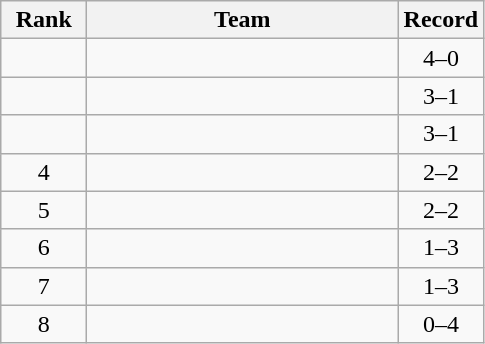<table class="wikitable" style="text-align: center">
<tr>
<th width=50>Rank</th>
<th width=200>Team</th>
<th width=50>Record</th>
</tr>
<tr>
<td></td>
<td align=left></td>
<td>4–0</td>
</tr>
<tr>
<td></td>
<td align=left></td>
<td>3–1</td>
</tr>
<tr>
<td></td>
<td align=left></td>
<td>3–1</td>
</tr>
<tr>
<td>4</td>
<td align=left></td>
<td>2–2</td>
</tr>
<tr>
<td>5</td>
<td align=left></td>
<td>2–2</td>
</tr>
<tr>
<td>6</td>
<td align=left></td>
<td>1–3</td>
</tr>
<tr>
<td>7</td>
<td align=left></td>
<td>1–3</td>
</tr>
<tr>
<td>8</td>
<td align=left></td>
<td>0–4</td>
</tr>
</table>
